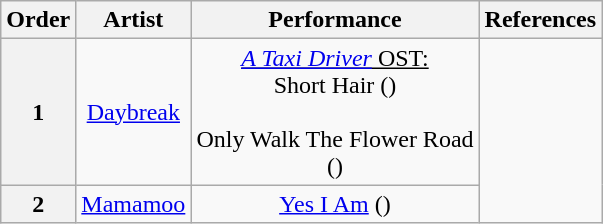<table class="wikitable" style="text-align:center;">
<tr>
<th>Order</th>
<th>Artist</th>
<th>Performance</th>
<th>References</th>
</tr>
<tr>
<th>1</th>
<td><a href='#'>Daybreak</a></td>
<td><u><em><a href='#'>A Taxi Driver</a></em> OST:</u><br>Short Hair ()<br><br>Only Walk The Flower Road<br>()</td>
<td rowspan=2></td>
</tr>
<tr>
<th>2</th>
<td><a href='#'>Mamamoo</a></td>
<td><a href='#'>Yes I Am</a> ()</td>
</tr>
</table>
